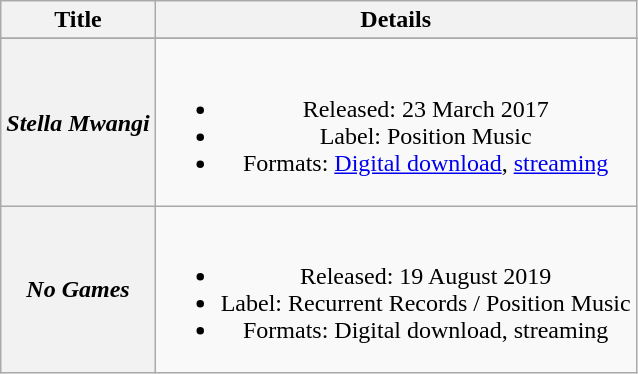<table class="wikitable plainrowheaders" style="text-align:center;">
<tr>
<th scope="col">Title</th>
<th scope="col">Details</th>
</tr>
<tr>
</tr>
<tr>
<th scope="row"><em>Stella Mwangi</em></th>
<td><br><ul><li>Released: 23 March 2017</li><li>Label: Position Music</li><li>Formats: <a href='#'>Digital download</a>, <a href='#'>streaming</a></li></ul></td>
</tr>
<tr>
<th scope="row"><em>No Games</em></th>
<td><br><ul><li>Released: 19 August 2019</li><li>Label: Recurrent Records / Position Music</li><li>Formats: Digital download, streaming</li></ul></td>
</tr>
</table>
